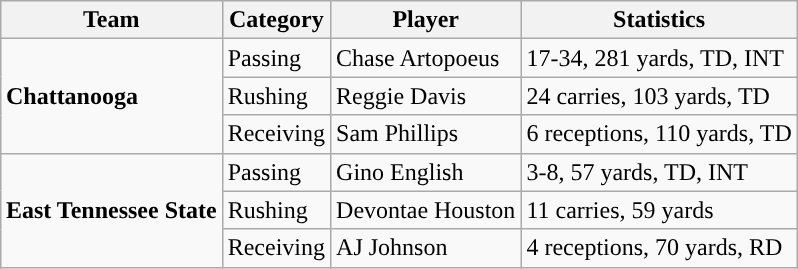<table class="wikitable" style="float: right;">
<tr>
<th>Team</th>
<th>Category</th>
<th>Player</th>
<th>Statistics</th>
</tr>
<tr>
<td rowspan=3><strong>Chattanooga</strong></td>
<td>Passing</td>
<td>Chase Artopoeus</td>
<td>17-34, 281 yards, TD, INT</td>
</tr>
<tr>
<td>Rushing</td>
<td>Reggie Davis</td>
<td>24 carries, 103 yards, TD</td>
</tr>
<tr>
<td>Receiving</td>
<td>Sam Phillips</td>
<td>6 receptions, 110 yards, TD</td>
</tr>
<tr>
<td rowspan=3><strong>East Tennessee State</strong></td>
<td>Passing</td>
<td>Gino English</td>
<td>3-8, 57 yards, TD, INT</td>
</tr>
<tr>
<td>Rushing</td>
<td>Devontae Houston</td>
<td>11 carries, 59 yards</td>
</tr>
<tr>
<td>Receiving</td>
<td>AJ Johnson</td>
<td>4 receptions, 70 yards, RD</td>
</tr>
</table>
